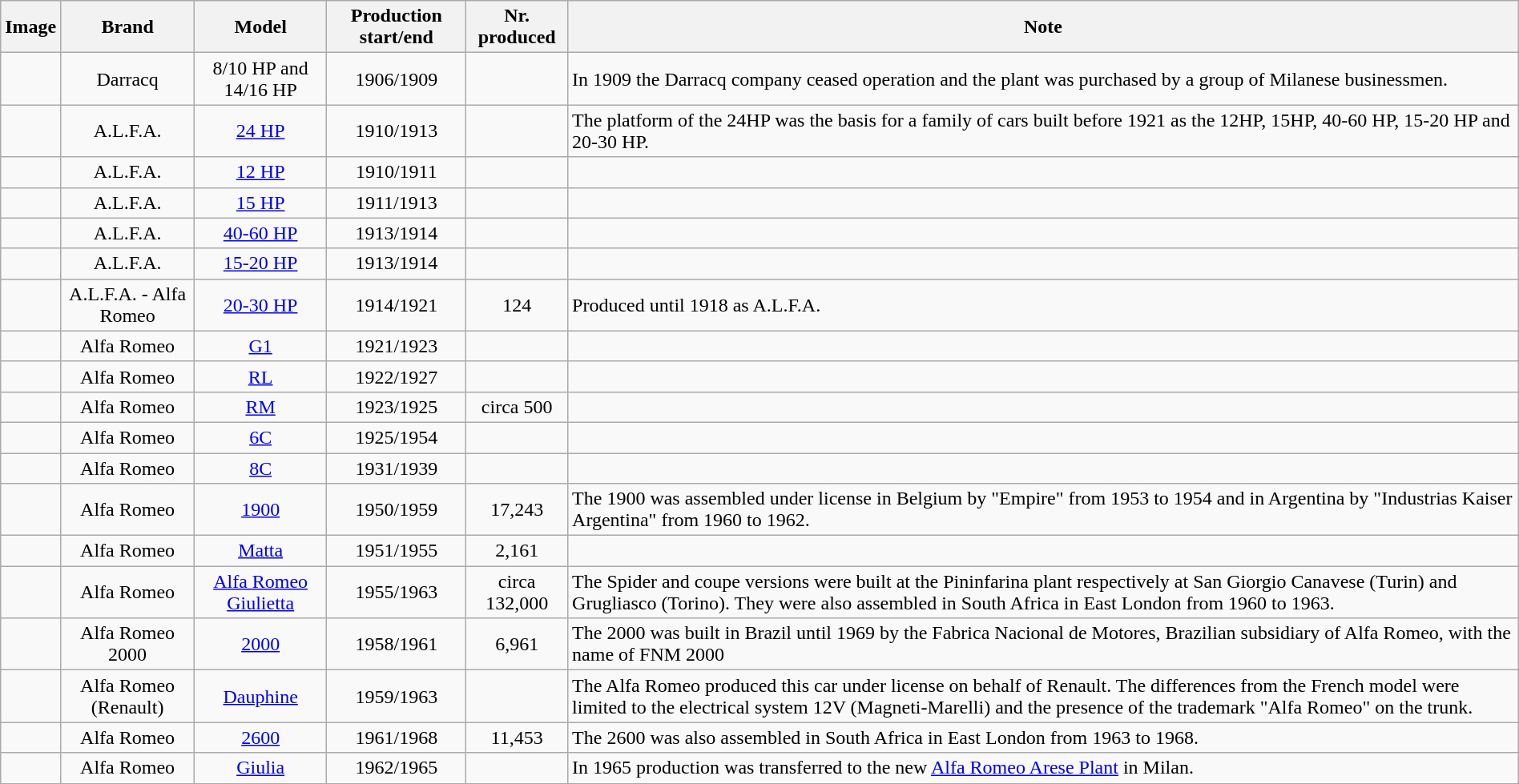<table class="wikitable" style="margin-right: 0em">
<tr>
<th>Image</th>
<th>Brand</th>
<th>Model</th>
<th>Production start/end</th>
<th>Nr. produced</th>
<th>Note</th>
</tr>
<tr align=center align=center>
<td></td>
<td>Darracq</td>
<td>8/10 HP and 14/16 HP</td>
<td>1906/1909</td>
<td></td>
<td align=left>In 1909 the Darracq company ceased operation and the plant was purchased by a group of Milanese businessmen.</td>
</tr>
<tr align=center align=center>
<td></td>
<td>A.L.F.A.</td>
<td><a href='#'>24 HP</a></td>
<td>1910/1913</td>
<td></td>
<td align=left>The platform of the 24HP was the basis for a family of cars built before 1921 as the 12HP, 15HP, 40-60 HP, 15-20 HP and 20-30 HP.</td>
</tr>
<tr align=center align=center>
<td></td>
<td>A.L.F.A.</td>
<td><a href='#'>12 HP</a></td>
<td>1910/1911</td>
<td></td>
<td></td>
</tr>
<tr align=center>
<td></td>
<td>A.L.F.A.</td>
<td><a href='#'>15 HP</a></td>
<td>1911/1913</td>
<td></td>
<td></td>
</tr>
<tr align=center>
<td></td>
<td>A.L.F.A.</td>
<td><a href='#'>40-60 HP</a></td>
<td>1913/1914</td>
<td></td>
<td></td>
</tr>
<tr align=center>
<td></td>
<td>A.L.F.A.</td>
<td><a href='#'>15-20 HP</a></td>
<td>1913/1914</td>
<td></td>
<td></td>
</tr>
<tr align=center>
<td></td>
<td>A.L.F.A. - Alfa Romeo</td>
<td><a href='#'>20-30 HP</a></td>
<td>1914/1921</td>
<td>124</td>
<td align=left>Produced until 1918 as A.L.F.A.</td>
</tr>
<tr align=center>
<td></td>
<td>Alfa Romeo</td>
<td><a href='#'>G1</a></td>
<td>1921/1923</td>
<td></td>
<td></td>
</tr>
<tr align=center>
<td></td>
<td>Alfa Romeo</td>
<td><a href='#'>RL</a></td>
<td>1922/1927</td>
<td></td>
<td></td>
</tr>
<tr align=center>
<td></td>
<td>Alfa Romeo</td>
<td><a href='#'>RM</a></td>
<td>1923/1925</td>
<td>circa 500</td>
<td></td>
</tr>
<tr align=center>
<td></td>
<td>Alfa Romeo</td>
<td><a href='#'>6C</a></td>
<td>1925/1954</td>
<td></td>
<td></td>
</tr>
<tr align=center>
<td></td>
<td>Alfa Romeo</td>
<td><a href='#'>8C</a></td>
<td>1931/1939</td>
<td></td>
<td></td>
</tr>
<tr align=center>
<td></td>
<td>Alfa Romeo</td>
<td><a href='#'>1900</a></td>
<td>1950/1959</td>
<td>17,243</td>
<td align=left>The 1900 was assembled under license in Belgium by "Empire" from 1953 to 1954 and in Argentina by "Industrias Kaiser Argentina" from 1960 to 1962.</td>
</tr>
<tr align=center>
<td></td>
<td>Alfa Romeo</td>
<td><a href='#'>Matta</a></td>
<td>1951/1955</td>
<td>2,161</td>
<td></td>
</tr>
<tr align=center>
<td></td>
<td>Alfa Romeo</td>
<td><a href='#'>Alfa Romeo Giulietta</a></td>
<td>1955/1963</td>
<td>circa 132,000</td>
<td align=left>The Spider and coupe versions were built at the Pininfarina plant respectively at San Giorgio Canavese (Turin) and Grugliasco (Torino). They were also assembled in South Africa in East London from 1960 to 1963.</td>
</tr>
<tr align=center>
<td></td>
<td>Alfa Romeo 2000</td>
<td><a href='#'>2000</a></td>
<td>1958/1961</td>
<td>6,961</td>
<td align=left>The 2000 was built in Brazil until 1969 by the Fabrica Nacional de Motores, Brazilian subsidiary of Alfa Romeo, with the name of FNM 2000</td>
</tr>
<tr align=center>
<td></td>
<td>Alfa Romeo (Renault)</td>
<td><a href='#'>Dauphine</a></td>
<td>1959/1963</td>
<td></td>
<td align=left>The Alfa Romeo produced this car under license on behalf of Renault. The differences from the French model were limited to the electrical system 12V (Magneti-Marelli) and the presence of the trademark "Alfa Romeo" on the trunk.</td>
</tr>
<tr align=center>
<td></td>
<td>Alfa Romeo</td>
<td><a href='#'>2600</a></td>
<td>1961/1968</td>
<td>11,453</td>
<td align=left>The 2600 was also assembled in South Africa in East London from 1963 to 1968.</td>
</tr>
<tr align=center>
<td></td>
<td>Alfa Romeo</td>
<td><a href='#'>Giulia</a></td>
<td>1962/1965</td>
<td></td>
<td align=left>In 1965 production was transferred to the new <a href='#'>Alfa Romeo Arese Plant</a> in Milan.</td>
</tr>
<tr align=center>
</tr>
</table>
